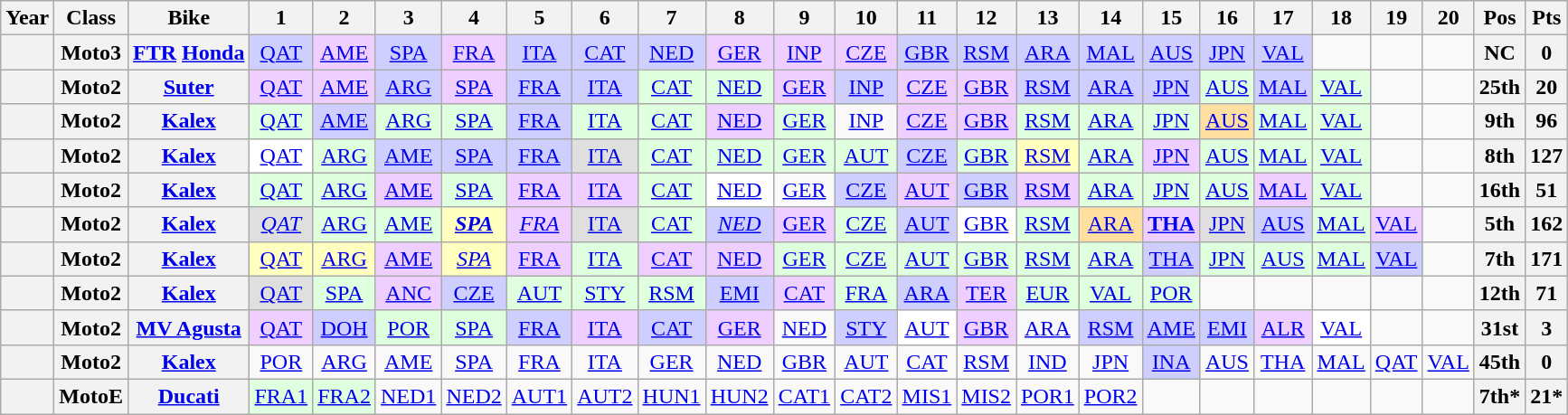<table class="wikitable" style="text-align:center">
<tr>
<th>Year</th>
<th>Class</th>
<th>Bike</th>
<th>1</th>
<th>2</th>
<th>3</th>
<th>4</th>
<th>5</th>
<th>6</th>
<th>7</th>
<th>8</th>
<th>9</th>
<th>10</th>
<th>11</th>
<th>12</th>
<th>13</th>
<th>14</th>
<th>15</th>
<th>16</th>
<th>17</th>
<th>18</th>
<th>19</th>
<th>20</th>
<th>Pos</th>
<th>Pts</th>
</tr>
<tr>
<th></th>
<th>Moto3</th>
<th><a href='#'>FTR</a> <a href='#'>Honda</a></th>
<td style="background:#cfcfff;"><a href='#'>QAT</a><br></td>
<td style="background:#EFCFFF;"><a href='#'>AME</a><br></td>
<td style="background:#cfcfff;"><a href='#'>SPA</a><br></td>
<td style="background:#EFCFFF;"><a href='#'>FRA</a><br></td>
<td style="background:#cfcfff;"><a href='#'>ITA</a><br></td>
<td style="background:#cfcfff;"><a href='#'>CAT</a><br></td>
<td style="background:#cfcfff;"><a href='#'>NED</a><br></td>
<td style="background:#EFCFFF;"><a href='#'>GER</a><br></td>
<td style="background:#EFCFFF;"><a href='#'>INP</a><br></td>
<td style="background:#EFCFFF;"><a href='#'>CZE</a><br></td>
<td style="background:#cfcfff;"><a href='#'>GBR</a><br></td>
<td style="background:#cfcfff;"><a href='#'>RSM</a><br></td>
<td style="background:#cfcfff;"><a href='#'>ARA</a><br></td>
<td style="background:#cfcfff;"><a href='#'>MAL</a><br></td>
<td style="background:#cfcfff;"><a href='#'>AUS</a><br></td>
<td style="background:#cfcfff;"><a href='#'>JPN</a><br></td>
<td style="background:#cfcfff;"><a href='#'>VAL</a><br></td>
<td></td>
<td></td>
<td></td>
<th>NC</th>
<th>0</th>
</tr>
<tr>
<th></th>
<th>Moto2</th>
<th><a href='#'>Suter</a></th>
<td style="background:#efcfff;"><a href='#'>QAT</a><br></td>
<td style="background:#efcfff;"><a href='#'>AME</a><br></td>
<td style="background:#cfcfff;"><a href='#'>ARG</a><br></td>
<td style="background:#efcfff;"><a href='#'>SPA</a><br></td>
<td style="background:#cfcfff;"><a href='#'>FRA</a><br></td>
<td style="background:#cfcfff;"><a href='#'>ITA</a><br></td>
<td style="background:#DFFFDF;"><a href='#'>CAT</a><br></td>
<td style="background:#DFFFDF;"><a href='#'>NED</a><br></td>
<td style="background:#efcfff;"><a href='#'>GER</a><br></td>
<td style="background:#cfcfff;"><a href='#'>INP</a><br></td>
<td style="background:#efcfff;"><a href='#'>CZE</a><br></td>
<td style="background:#efcfff;"><a href='#'>GBR</a><br></td>
<td style="background:#cfcfff;"><a href='#'>RSM</a><br></td>
<td style="background:#cfcfff;"><a href='#'>ARA</a><br></td>
<td style="background:#cfcfff;"><a href='#'>JPN</a><br></td>
<td style="background:#DFFFDF;"><a href='#'>AUS</a><br></td>
<td style="background:#cfcfff;"><a href='#'>MAL</a><br></td>
<td style="background:#DFFFDF;"><a href='#'>VAL</a><br></td>
<td></td>
<td></td>
<th>25th</th>
<th>20</th>
</tr>
<tr>
<th></th>
<th>Moto2</th>
<th><a href='#'>Kalex</a></th>
<td style="background:#dfffdf;"><a href='#'>QAT</a><br></td>
<td style="background:#cfcfff;"><a href='#'>AME</a><br></td>
<td style="background:#dfffdf;"><a href='#'>ARG</a><br></td>
<td style="background:#dfffdf;"><a href='#'>SPA</a><br></td>
<td style="background:#cfcfff;"><a href='#'>FRA</a><br></td>
<td style="background:#dfffdf;"><a href='#'>ITA</a><br></td>
<td style="background:#dfffdf;"><a href='#'>CAT</a><br></td>
<td style="background:#efcfff;"><a href='#'>NED</a><br></td>
<td style="background:#dfffdf;"><a href='#'>GER</a><br></td>
<td><a href='#'>INP</a></td>
<td style="background:#efcfff;"><a href='#'>CZE</a><br></td>
<td style="background:#efcfff;"><a href='#'>GBR</a><br></td>
<td style="background:#dfffdf;"><a href='#'>RSM</a><br></td>
<td style="background:#dfffdf;"><a href='#'>ARA</a><br></td>
<td style="background:#dfffdf;"><a href='#'>JPN</a><br></td>
<td style="background:#ffdf9f;"><a href='#'>AUS</a><br></td>
<td style="background:#dfffdf;"><a href='#'>MAL</a><br></td>
<td style="background:#dfffdf;"><a href='#'>VAL</a><br></td>
<td></td>
<td></td>
<th>9th</th>
<th>96</th>
</tr>
<tr>
<th></th>
<th>Moto2</th>
<th><a href='#'>Kalex</a></th>
<td style="background:#ffffff;"><a href='#'>QAT</a><br></td>
<td style="background:#dfffdf;"><a href='#'>ARG</a><br></td>
<td style="background:#cfcfff;"><a href='#'>AME</a><br></td>
<td style="background:#cfcfff;"><a href='#'>SPA</a><br></td>
<td style="background:#cfcfff;"><a href='#'>FRA</a><br></td>
<td style="background:#dfdfdf;"><a href='#'>ITA</a><br></td>
<td style="background:#dfffdf;"><a href='#'>CAT</a><br></td>
<td style="background:#dfffdf;"><a href='#'>NED</a><br></td>
<td style="background:#dfffdf;"><a href='#'>GER</a><br></td>
<td style="background:#dfffdf;"><a href='#'>AUT</a><br></td>
<td style="background:#cfcfff;"><a href='#'>CZE</a><br></td>
<td style="background:#dfffdf;"><a href='#'>GBR</a><br></td>
<td style="background:#ffffbf;"><a href='#'>RSM</a><br></td>
<td style="background:#dfffdf;"><a href='#'>ARA</a><br></td>
<td style="background:#efcfff;"><a href='#'>JPN</a><br></td>
<td style="background:#dfffdf;"><a href='#'>AUS</a><br></td>
<td style="background:#dfffdf;"><a href='#'>MAL</a><br></td>
<td style="background:#dfffdf;"><a href='#'>VAL</a><br></td>
<td></td>
<td></td>
<th>8th</th>
<th>127</th>
</tr>
<tr>
<th></th>
<th>Moto2</th>
<th><a href='#'>Kalex</a></th>
<td style="background:#dfffdf;"><a href='#'>QAT</a><br></td>
<td style="background:#dfffdf;"><a href='#'>ARG</a><br></td>
<td style="background:#efcfff;"><a href='#'>AME</a><br></td>
<td style="background:#dfffdf;"><a href='#'>SPA</a><br></td>
<td style="background:#efcfff;"><a href='#'>FRA</a><br></td>
<td style="background:#efcfff;"><a href='#'>ITA</a><br></td>
<td style="background:#dfffdf;"><a href='#'>CAT</a><br></td>
<td style="background:#ffffff;"><a href='#'>NED</a><br></td>
<td><a href='#'>GER</a></td>
<td style="background:#cfcfff;"><a href='#'>CZE</a><br></td>
<td style="background:#efcfff;"><a href='#'>AUT</a><br></td>
<td style="background:#cfcfff;"><a href='#'>GBR</a><br></td>
<td style="background:#efcfff;"><a href='#'>RSM</a><br></td>
<td style="background:#dfffdf;"><a href='#'>ARA</a><br></td>
<td style="background:#dfffdf;"><a href='#'>JPN</a><br></td>
<td style="background:#dfffdf;"><a href='#'>AUS</a><br></td>
<td style="background:#efcfff;"><a href='#'>MAL</a><br></td>
<td style="background:#dfffdf;"><a href='#'>VAL</a><br></td>
<td></td>
<td></td>
<th>16th</th>
<th>51</th>
</tr>
<tr>
<th></th>
<th>Moto2</th>
<th><a href='#'>Kalex</a></th>
<td style="background:#dfdfdf;"><em><a href='#'>QAT</a></em><br></td>
<td style="background:#dfffdf;"><a href='#'>ARG</a><br></td>
<td style="background:#dfffdf;"><a href='#'>AME</a><br></td>
<td style="background:#ffffbf;"><strong><em><a href='#'>SPA</a></em></strong><br></td>
<td style="background:#efcfff;"><em><a href='#'>FRA</a></em><br></td>
<td style="background:#dfdfdf;"><a href='#'>ITA</a><br></td>
<td style="background:#dfffdf;"><a href='#'>CAT</a><br></td>
<td style="background:#cfcfff;"><em><a href='#'>NED</a></em><br></td>
<td style="background:#efcfff;"><a href='#'>GER</a><br></td>
<td style="background:#dfffdf;"><a href='#'>CZE</a><br></td>
<td style="background:#cfcfff;"><a href='#'>AUT</a><br></td>
<td style="background:#ffffff;"><a href='#'>GBR</a><br></td>
<td style="background:#dfffdf;"><a href='#'>RSM</a><br></td>
<td style="background:#ffdf9f;"><a href='#'>ARA</a><br></td>
<td style="background:#efcfff;"><strong><a href='#'>THA</a></strong><br></td>
<td style="background:#dfdfdf;"><a href='#'>JPN</a><br></td>
<td style="background:#cfcfff;"><a href='#'>AUS</a><br></td>
<td style="background:#dfffdf;"><a href='#'>MAL</a><br></td>
<td style="background:#efcfff;"><a href='#'>VAL</a><br></td>
<td></td>
<th>5th</th>
<th>162</th>
</tr>
<tr>
<th></th>
<th>Moto2</th>
<th><a href='#'>Kalex</a></th>
<td style="background:#ffffbf;"><a href='#'>QAT</a><br></td>
<td style="background:#ffffbf;"><a href='#'>ARG</a><br></td>
<td style="background:#efcfff;"><a href='#'>AME</a><br></td>
<td style="background:#ffffbf;"><em><a href='#'>SPA</a></em><br></td>
<td style="background:#efcfff;"><a href='#'>FRA</a><br></td>
<td style="background:#dfffdf;"><a href='#'>ITA</a><br></td>
<td style="background:#efcfff;"><a href='#'>CAT</a><br></td>
<td style="background:#efcfff;"><a href='#'>NED</a><br></td>
<td style="background:#dfffdf;"><a href='#'>GER</a><br></td>
<td style="background:#dfffdf;"><a href='#'>CZE</a><br></td>
<td style="background:#dfffdf;"><a href='#'>AUT</a><br></td>
<td style="background:#dfffdf;"><a href='#'>GBR</a><br></td>
<td style="background:#dfffdf;"><a href='#'>RSM</a><br></td>
<td style="background:#dfffdf;"><a href='#'>ARA</a><br></td>
<td style="background:#cfcfff;"><a href='#'>THA</a><br></td>
<td style="background:#dfffdf;"><a href='#'>JPN</a><br></td>
<td style="background:#dfffdf;"><a href='#'>AUS</a><br></td>
<td style="background:#dfffdf;"><a href='#'>MAL</a><br></td>
<td style="background:#cfcfff;"><a href='#'>VAL</a><br></td>
<td></td>
<th>7th</th>
<th>171</th>
</tr>
<tr>
<th></th>
<th>Moto2</th>
<th><a href='#'>Kalex</a></th>
<td style="background:#dfdfdf;"><a href='#'>QAT</a><br></td>
<td style="background:#dfffdf;"><a href='#'>SPA</a><br></td>
<td style="background:#efcfff;"><a href='#'>ANC</a><br></td>
<td style="background:#cfcfff;"><a href='#'>CZE</a><br></td>
<td style="background:#dfffdf;"><a href='#'>AUT</a><br></td>
<td style="background:#dfffdf;"><a href='#'>STY</a><br></td>
<td style="background:#dfffdf;"><a href='#'>RSM</a><br></td>
<td style="background:#cfcfff;"><a href='#'>EMI</a><br></td>
<td style="background:#efcfff;"><a href='#'>CAT</a><br></td>
<td style="background:#dfffdf;"><a href='#'>FRA</a><br></td>
<td style="background:#cfcfff;"><a href='#'>ARA</a><br></td>
<td style="background:#efcfff;"><a href='#'>TER</a><br></td>
<td style="background:#dfffdf;"><a href='#'>EUR</a><br></td>
<td style="background:#dfffdf;"><a href='#'>VAL</a><br></td>
<td style="background:#dfffdf;"><a href='#'>POR</a><br></td>
<td></td>
<td></td>
<td></td>
<td></td>
<td></td>
<th>12th</th>
<th>71</th>
</tr>
<tr>
<th></th>
<th>Moto2</th>
<th><a href='#'>MV Agusta</a></th>
<td style="background:#efcfff;"><a href='#'>QAT</a><br></td>
<td style="background:#cfcfff;"><a href='#'>DOH</a><br></td>
<td style="background:#dfffdf;"><a href='#'>POR</a><br></td>
<td style="background:#dfffdf;"><a href='#'>SPA</a><br></td>
<td style="background:#cfcfff;"><a href='#'>FRA</a><br></td>
<td style="background:#efcfff;"><a href='#'>ITA</a><br></td>
<td style="background:#cfcfff;"><a href='#'>CAT</a><br></td>
<td style="background:#efcfff;"><a href='#'>GER</a><br></td>
<td><a href='#'>NED</a></td>
<td style="background:#cfcfff;"><a href='#'>STY</a><br></td>
<td style="background:#ffffff;"><a href='#'>AUT</a><br></td>
<td style="background:#efcfff;"><a href='#'>GBR</a><br></td>
<td><a href='#'>ARA</a></td>
<td style="background:#cfcfff;"><a href='#'>RSM</a><br></td>
<td style="background:#cfcfff;"><a href='#'>AME</a><br></td>
<td style="background:#cfcfff;"><a href='#'>EMI</a><br></td>
<td style="background:#efcfff;"><a href='#'>ALR</a><br></td>
<td style="background:#ffffff;"><a href='#'>VAL</a><br></td>
<td></td>
<td></td>
<th>31st</th>
<th>3</th>
</tr>
<tr>
<th align="left"></th>
<th align="left">Moto2</th>
<th align="left"><a href='#'>Kalex</a></th>
<td><a href='#'>POR</a></td>
<td><a href='#'>ARG</a></td>
<td><a href='#'>AME</a></td>
<td><a href='#'>SPA</a></td>
<td><a href='#'>FRA</a></td>
<td><a href='#'>ITA</a></td>
<td><a href='#'>GER</a></td>
<td><a href='#'>NED</a></td>
<td><a href='#'>GBR</a></td>
<td><a href='#'>AUT</a></td>
<td><a href='#'>CAT</a></td>
<td><a href='#'>RSM</a></td>
<td><a href='#'>IND</a></td>
<td><a href='#'>JPN</a></td>
<td style="background:#cfcfff;"><a href='#'>INA</a><br></td>
<td><a href='#'>AUS</a></td>
<td><a href='#'>THA</a></td>
<td><a href='#'>MAL</a></td>
<td><a href='#'>QAT</a></td>
<td><a href='#'>VAL</a></td>
<th>45th</th>
<th>0</th>
</tr>
<tr>
<th align="left"></th>
<th align="left">MotoE</th>
<th align="left"><a href='#'>Ducati</a></th>
<td style="background:#dfffdf;"><a href='#'>FRA1</a><br></td>
<td style="background:#dfffdf;"><a href='#'>FRA2</a><br></td>
<td><a href='#'>NED1</a></td>
<td><a href='#'>NED2</a></td>
<td><a href='#'>AUT1</a></td>
<td><a href='#'>AUT2</a></td>
<td><a href='#'>HUN1</a></td>
<td><a href='#'>HUN2</a></td>
<td><a href='#'>CAT1</a></td>
<td><a href='#'>CAT2</a></td>
<td><a href='#'>MIS1</a></td>
<td><a href='#'>MIS2</a></td>
<td><a href='#'>POR1</a></td>
<td><a href='#'>POR2</a></td>
<td></td>
<td></td>
<td></td>
<td></td>
<td></td>
<td></td>
<th>7th*</th>
<th>21*</th>
</tr>
</table>
